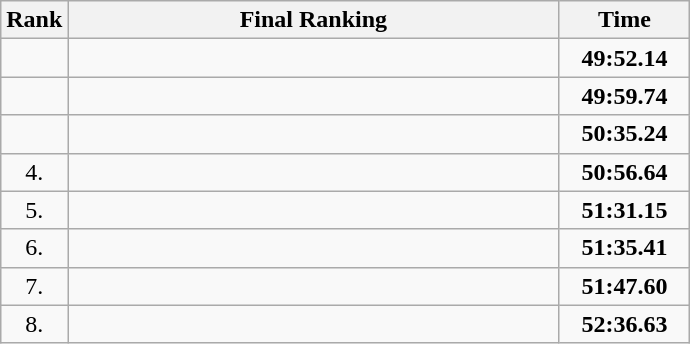<table class="wikitable">
<tr>
<th>Rank</th>
<th style="width: 20em">Final Ranking</th>
<th style="width: 5em">Time</th>
</tr>
<tr>
<td align="center"></td>
<td></td>
<td align="center"><strong>49:52.14</strong></td>
</tr>
<tr>
<td align="center"></td>
<td></td>
<td align="center"><strong>49:59.74    </strong></td>
</tr>
<tr>
<td align="center"></td>
<td></td>
<td align="center"><strong>50:35.24    </strong></td>
</tr>
<tr>
<td align="center">4.</td>
<td></td>
<td align="center"><strong>50:56.64    </strong></td>
</tr>
<tr>
<td align="center">5.</td>
<td></td>
<td align="center"><strong>51:31.15    </strong></td>
</tr>
<tr>
<td align="center">6.</td>
<td></td>
<td align="center"><strong>51:35.41    </strong></td>
</tr>
<tr>
<td align="center">7.</td>
<td></td>
<td align="center"><strong>51:47.60</strong></td>
</tr>
<tr>
<td align="center">8.</td>
<td></td>
<td align="center"><strong>52:36.63</strong></td>
</tr>
</table>
